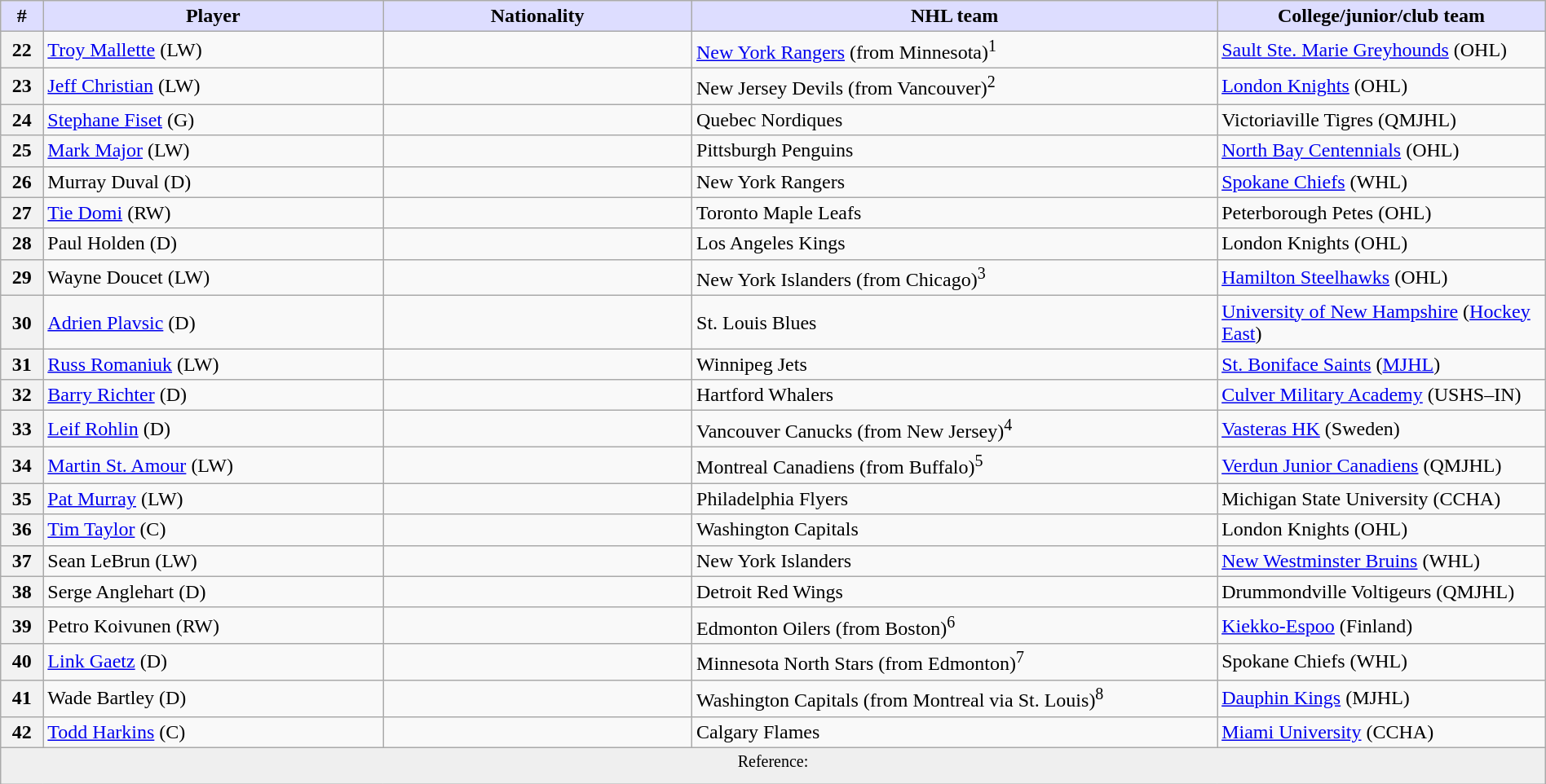<table class="wikitable" style="width: 100%">
<tr>
<th style="background:#ddf; width:2.75%;">#</th>
<th style="background:#ddf; width:22.0%;">Player</th>
<th style="background:#ddf; width:20.0%;">Nationality</th>
<th style="background:#ddf; width:34.0%;">NHL team</th>
<th style="background:#ddf; width:100.0%;">College/junior/club team</th>
</tr>
<tr>
<th>22</th>
<td><a href='#'>Troy Mallette</a> (LW)</td>
<td></td>
<td><a href='#'>New York Rangers</a> (from Minnesota)<sup>1</sup></td>
<td><a href='#'>Sault Ste. Marie Greyhounds</a> (OHL)</td>
</tr>
<tr>
<th>23</th>
<td><a href='#'>Jeff Christian</a> (LW)</td>
<td></td>
<td>New Jersey Devils (from Vancouver)<sup>2</sup></td>
<td><a href='#'>London Knights</a> (OHL)</td>
</tr>
<tr>
<th>24</th>
<td><a href='#'>Stephane Fiset</a> (G)</td>
<td></td>
<td>Quebec Nordiques</td>
<td>Victoriaville Tigres (QMJHL)</td>
</tr>
<tr>
<th>25</th>
<td><a href='#'>Mark Major</a> (LW)</td>
<td></td>
<td>Pittsburgh Penguins</td>
<td><a href='#'>North Bay Centennials</a> (OHL)</td>
</tr>
<tr>
<th>26</th>
<td>Murray Duval (D)</td>
<td></td>
<td>New York Rangers</td>
<td><a href='#'>Spokane Chiefs</a> (WHL)</td>
</tr>
<tr>
<th>27</th>
<td><a href='#'>Tie Domi</a> (RW)</td>
<td></td>
<td>Toronto Maple Leafs</td>
<td>Peterborough Petes (OHL)</td>
</tr>
<tr>
<th>28</th>
<td>Paul Holden (D)</td>
<td></td>
<td>Los Angeles Kings</td>
<td>London Knights (OHL)</td>
</tr>
<tr>
<th>29</th>
<td>Wayne Doucet (LW)</td>
<td></td>
<td>New York Islanders (from Chicago)<sup>3</sup></td>
<td><a href='#'>Hamilton Steelhawks</a> (OHL)</td>
</tr>
<tr>
<th>30</th>
<td><a href='#'>Adrien Plavsic</a> (D)</td>
<td></td>
<td>St. Louis Blues</td>
<td><a href='#'>University of New Hampshire</a> (<a href='#'>Hockey East</a>)</td>
</tr>
<tr>
<th>31</th>
<td><a href='#'>Russ Romaniuk</a> (LW)</td>
<td></td>
<td>Winnipeg Jets</td>
<td><a href='#'>St. Boniface Saints</a> (<a href='#'>MJHL</a>)</td>
</tr>
<tr>
<th>32</th>
<td><a href='#'>Barry Richter</a> (D)</td>
<td></td>
<td>Hartford Whalers</td>
<td><a href='#'>Culver Military Academy</a> (USHS–IN)</td>
</tr>
<tr>
<th>33</th>
<td><a href='#'>Leif Rohlin</a> (D)</td>
<td></td>
<td>Vancouver Canucks (from New Jersey)<sup>4</sup></td>
<td><a href='#'>Vasteras HK</a> (Sweden)</td>
</tr>
<tr>
<th>34</th>
<td><a href='#'>Martin St. Amour</a> (LW)</td>
<td></td>
<td>Montreal Canadiens (from Buffalo)<sup>5</sup></td>
<td><a href='#'>Verdun Junior Canadiens</a> (QMJHL)</td>
</tr>
<tr>
<th>35</th>
<td><a href='#'>Pat Murray</a> (LW)</td>
<td></td>
<td>Philadelphia Flyers</td>
<td>Michigan State University (CCHA)</td>
</tr>
<tr>
<th>36</th>
<td><a href='#'>Tim Taylor</a> (C)</td>
<td></td>
<td>Washington Capitals</td>
<td>London Knights (OHL)</td>
</tr>
<tr>
<th>37</th>
<td>Sean LeBrun (LW)</td>
<td></td>
<td>New York Islanders</td>
<td><a href='#'>New Westminster Bruins</a> (WHL)</td>
</tr>
<tr>
<th>38</th>
<td>Serge Anglehart (D)</td>
<td></td>
<td>Detroit Red Wings</td>
<td>Drummondville Voltigeurs (QMJHL)</td>
</tr>
<tr>
<th>39</th>
<td>Petro Koivunen (RW)</td>
<td></td>
<td>Edmonton Oilers (from Boston)<sup>6</sup></td>
<td><a href='#'>Kiekko-Espoo</a> (Finland)</td>
</tr>
<tr>
<th>40</th>
<td><a href='#'>Link Gaetz</a> (D)</td>
<td></td>
<td>Minnesota North Stars (from Edmonton)<sup>7</sup></td>
<td>Spokane Chiefs (WHL)</td>
</tr>
<tr>
<th>41</th>
<td>Wade Bartley (D)</td>
<td></td>
<td>Washington Capitals (from Montreal via St. Louis)<sup>8</sup></td>
<td><a href='#'>Dauphin Kings</a> (MJHL)</td>
</tr>
<tr>
<th>42</th>
<td><a href='#'>Todd Harkins</a> (C)</td>
<td></td>
<td>Calgary Flames</td>
<td><a href='#'>Miami University</a> (CCHA)</td>
</tr>
<tr>
<td align=center colspan="6" bgcolor="#efefef"><sup>Reference:  </sup></td>
</tr>
</table>
